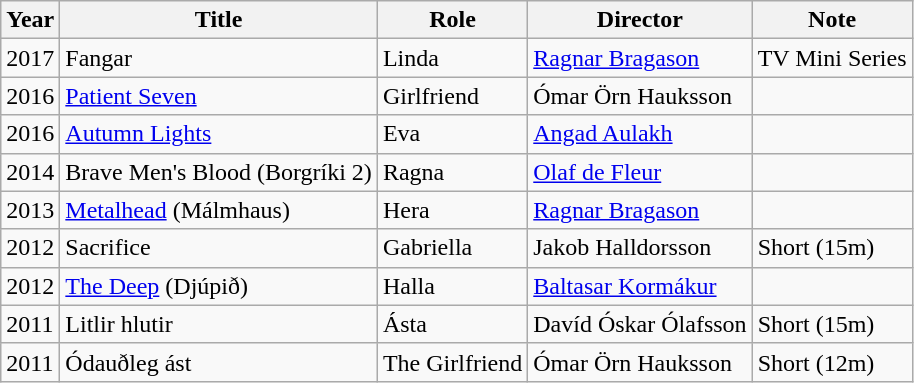<table class="wikitable">
<tr>
<th>Year</th>
<th>Title</th>
<th>Role</th>
<th>Director</th>
<th>Note</th>
</tr>
<tr>
<td>2017</td>
<td>Fangar</td>
<td>Linda</td>
<td><a href='#'>Ragnar Bragason</a></td>
<td>TV Mini Series</td>
</tr>
<tr>
<td>2016</td>
<td><a href='#'>Patient Seven</a></td>
<td>Girlfriend</td>
<td>Ómar Örn Hauksson</td>
<td></td>
</tr>
<tr>
<td>2016</td>
<td><a href='#'>Autumn Lights</a></td>
<td>Eva</td>
<td><a href='#'>Angad Aulakh</a></td>
<td></td>
</tr>
<tr>
<td>2014</td>
<td>Brave Men's Blood (Borgríki 2)</td>
<td>Ragna</td>
<td><a href='#'>Olaf de Fleur</a></td>
<td></td>
</tr>
<tr>
<td>2013</td>
<td><a href='#'>Metalhead</a> (Málmhaus)</td>
<td>Hera</td>
<td><a href='#'>Ragnar Bragason</a></td>
<td></td>
</tr>
<tr>
<td>2012</td>
<td>Sacrifice</td>
<td>Gabriella</td>
<td>Jakob Halldorsson</td>
<td>Short (15m)</td>
</tr>
<tr>
<td>2012</td>
<td><a href='#'>The Deep</a> (Djúpið)</td>
<td>Halla</td>
<td><a href='#'>Baltasar Kormákur</a></td>
<td></td>
</tr>
<tr>
<td>2011</td>
<td>Litlir hlutir</td>
<td>Ásta</td>
<td>Davíd Óskar Ólafsson</td>
<td>Short (15m)</td>
</tr>
<tr>
<td>2011</td>
<td>Ódauðleg ást</td>
<td>The Girlfriend</td>
<td>Ómar Örn Hauksson</td>
<td>Short (12m)</td>
</tr>
</table>
